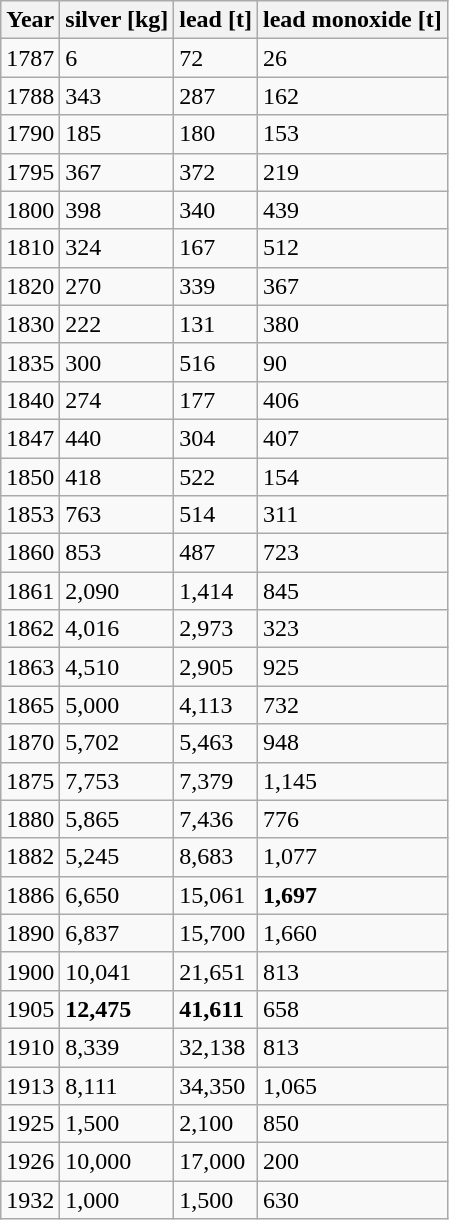<table class="wikitable">
<tr>
<th>Year</th>
<th>silver [kg]</th>
<th>lead [t]</th>
<th>lead monoxide [t]</th>
</tr>
<tr>
<td>1787</td>
<td>6</td>
<td>72</td>
<td>26</td>
</tr>
<tr>
<td>1788</td>
<td>343</td>
<td>287</td>
<td>162</td>
</tr>
<tr>
<td>1790</td>
<td>185</td>
<td>180</td>
<td>153</td>
</tr>
<tr>
<td>1795</td>
<td>367</td>
<td>372</td>
<td>219</td>
</tr>
<tr>
<td>1800</td>
<td>398</td>
<td>340</td>
<td>439</td>
</tr>
<tr>
<td>1810</td>
<td>324</td>
<td>167</td>
<td>512</td>
</tr>
<tr>
<td>1820</td>
<td>270</td>
<td>339</td>
<td>367</td>
</tr>
<tr>
<td>1830</td>
<td>222</td>
<td>131</td>
<td>380</td>
</tr>
<tr>
<td>1835</td>
<td>300</td>
<td>516</td>
<td>90</td>
</tr>
<tr>
<td>1840</td>
<td>274</td>
<td>177</td>
<td>406</td>
</tr>
<tr>
<td>1847</td>
<td>440</td>
<td>304</td>
<td>407</td>
</tr>
<tr>
<td>1850</td>
<td>418</td>
<td>522</td>
<td>154</td>
</tr>
<tr>
<td>1853</td>
<td>763</td>
<td>514</td>
<td>311</td>
</tr>
<tr>
<td>1860</td>
<td>853</td>
<td>487</td>
<td>723</td>
</tr>
<tr>
<td>1861</td>
<td>2,090</td>
<td>1,414</td>
<td>845</td>
</tr>
<tr>
<td>1862</td>
<td>4,016</td>
<td>2,973</td>
<td>323</td>
</tr>
<tr>
<td>1863</td>
<td>4,510</td>
<td>2,905</td>
<td>925</td>
</tr>
<tr>
<td>1865</td>
<td>5,000</td>
<td>4,113</td>
<td>732</td>
</tr>
<tr>
<td>1870</td>
<td>5,702</td>
<td>5,463</td>
<td>948</td>
</tr>
<tr>
<td>1875</td>
<td>7,753</td>
<td>7,379</td>
<td>1,145</td>
</tr>
<tr>
<td>1880</td>
<td>5,865</td>
<td>7,436</td>
<td>776</td>
</tr>
<tr>
<td>1882</td>
<td>5,245</td>
<td>8,683</td>
<td>1,077</td>
</tr>
<tr>
<td>1886</td>
<td>6,650</td>
<td>15,061</td>
<td><strong>1,697</strong></td>
</tr>
<tr>
<td>1890</td>
<td>6,837</td>
<td>15,700</td>
<td>1,660</td>
</tr>
<tr>
<td>1900</td>
<td>10,041</td>
<td>21,651</td>
<td>813</td>
</tr>
<tr>
<td>1905</td>
<td><strong>12,475</strong></td>
<td><strong>41,611</strong></td>
<td>658</td>
</tr>
<tr>
<td>1910</td>
<td>8,339</td>
<td>32,138</td>
<td>813</td>
</tr>
<tr>
<td>1913</td>
<td>8,111</td>
<td>34,350</td>
<td>1,065</td>
</tr>
<tr>
<td>1925</td>
<td>1,500</td>
<td>2,100</td>
<td>850</td>
</tr>
<tr>
<td>1926</td>
<td>10,000</td>
<td>17,000</td>
<td>200</td>
</tr>
<tr>
<td>1932</td>
<td>1,000</td>
<td>1,500</td>
<td>630</td>
</tr>
</table>
